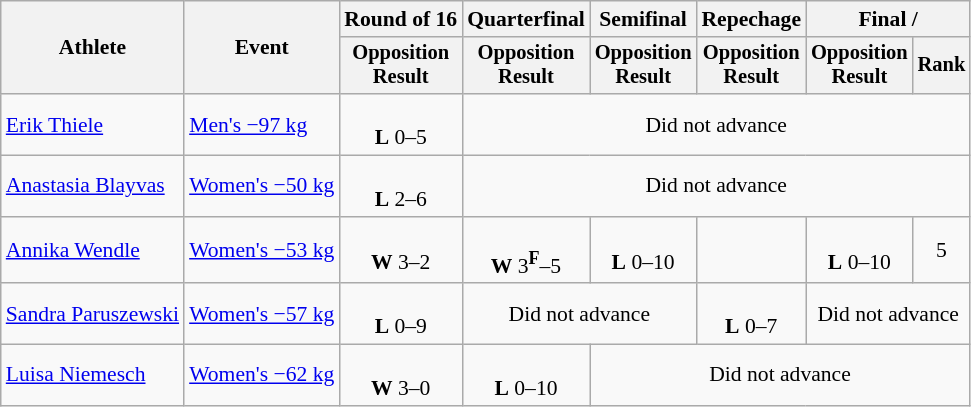<table class="wikitable" style="font-size:90%">
<tr>
<th rowspan=2>Athlete</th>
<th rowspan=2>Event</th>
<th>Round of 16</th>
<th>Quarterfinal</th>
<th>Semifinal</th>
<th>Repechage</th>
<th colspan=2>Final / </th>
</tr>
<tr style="font-size: 95%">
<th>Opposition<br>Result</th>
<th>Opposition<br>Result</th>
<th>Opposition<br>Result</th>
<th>Opposition<br>Result</th>
<th>Opposition<br>Result</th>
<th>Rank</th>
</tr>
<tr align=center>
<td align=left><a href='#'>Erik Thiele</a></td>
<td align=left><a href='#'>Men's −97 kg</a></td>
<td><br><strong>L</strong> 0–5</td>
<td colspan=5>Did not advance</td>
</tr>
<tr align=center>
<td align=left><a href='#'>Anastasia Blayvas</a></td>
<td align=left><a href='#'>Women's −50 kg</a></td>
<td><br><strong>L</strong> 2–6</td>
<td colspan=5>Did not advance</td>
</tr>
<tr align=center>
<td align=left><a href='#'>Annika Wendle</a></td>
<td align=left><a href='#'>Women's −53 kg</a></td>
<td><br><strong>W</strong> 3–2</td>
<td><br><strong>W</strong> 3<sup><strong>F</strong></sup>–5</td>
<td><br><strong>L</strong> 0–10</td>
<td></td>
<td><br><strong>L</strong> 0–10</td>
<td>5</td>
</tr>
<tr align=center>
<td align=left><a href='#'>Sandra Paruszewski</a></td>
<td align=left><a href='#'>Women's −57 kg</a></td>
<td><br><strong>L</strong> 0–9</td>
<td colspan=2>Did not advance</td>
<td><br><strong>L</strong> 0–7</td>
<td colspan=2>Did not advance</td>
</tr>
<tr align=center>
<td align=left><a href='#'>Luisa Niemesch</a></td>
<td align=left><a href='#'>Women's −62 kg</a></td>
<td><br><strong>W</strong> 3–0</td>
<td><br><strong>L</strong> 0–10</td>
<td colspan=4>Did not advance</td>
</tr>
</table>
